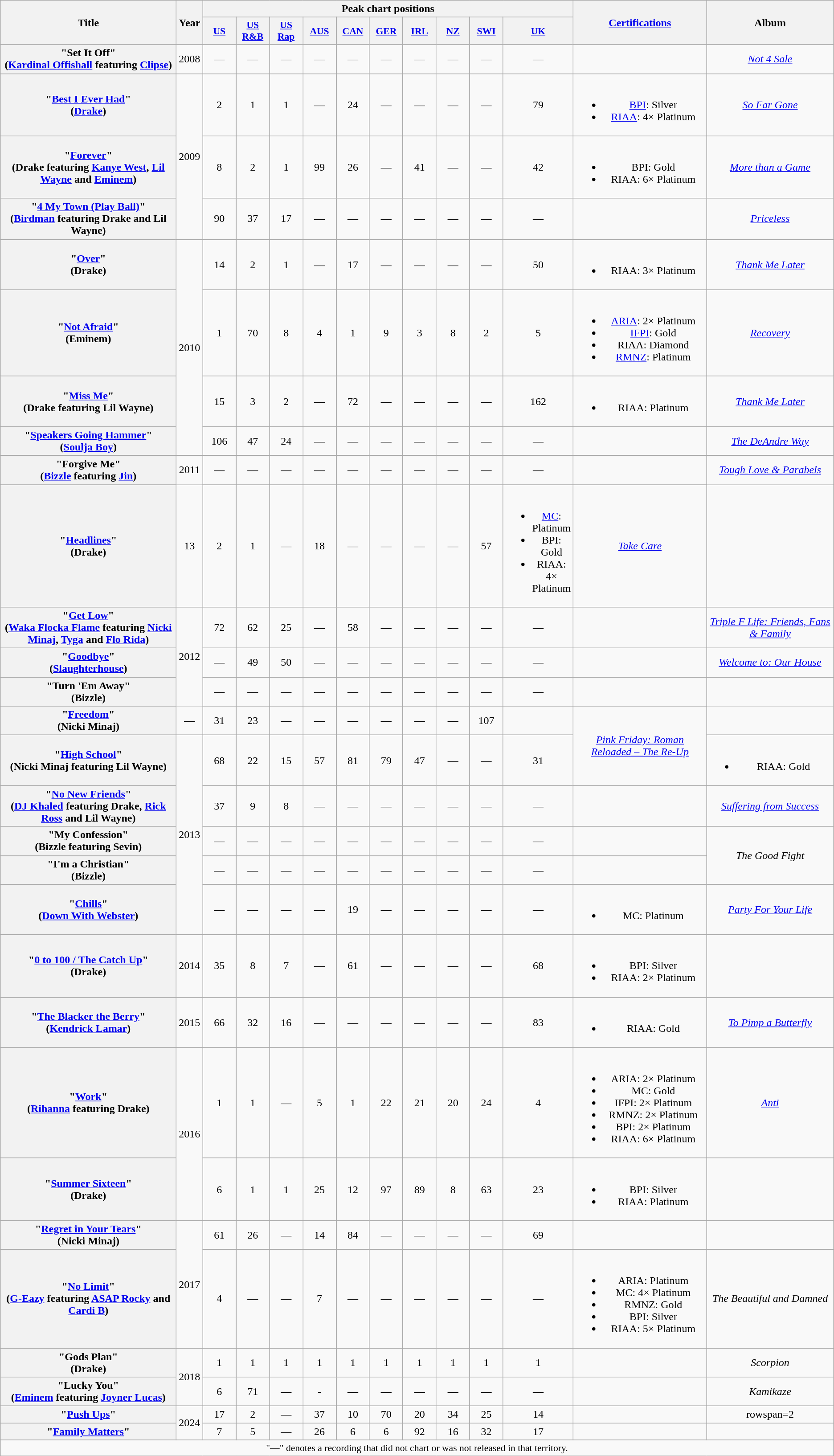<table class="wikitable plainrowheaders" style="text-align:center;">
<tr>
<th scope="col" rowspan="2" style="width:16em;">Title</th>
<th scope="col" rowspan="2">Year</th>
<th scope="col" colspan="10">Peak chart positions</th>
<th scope="col" rowspan="2" style="width:12em;"><a href='#'>Certifications</a></th>
<th scope="col" rowspan="2">Album</th>
</tr>
<tr>
<th scope="col" style="width:3em;font-size:90%;"><a href='#'>US</a><br></th>
<th scope="col" style="width:3em;font-size:90%;"><a href='#'>US<br>R&B</a><br></th>
<th scope="col" style="width:3em;font-size:90%;"><a href='#'>US<br>Rap</a><br></th>
<th scope="col" style="width:3em;font-size:90%;"><a href='#'>AUS</a><br></th>
<th scope="col" style="width:3em;font-size:90%;"><a href='#'>CAN</a><br></th>
<th scope="col" style="width:3em;font-size:90%;"><a href='#'>GER</a><br></th>
<th scope="col" style="width:3em;font-size:90%;"><a href='#'>IRL</a><br></th>
<th scope="col" style="width:3em;font-size:90%;"><a href='#'>NZ</a><br></th>
<th scope="col" style="width:3em;font-size:90%;"><a href='#'>SWI</a><br></th>
<th scope="col" style="width:3em;font-size:90%;"><a href='#'>UK</a><br></th>
</tr>
<tr>
<th scope="row">"Set It Off"<br><span>(<a href='#'>Kardinal Offishall</a> featuring <a href='#'>Clipse</a>)</span></th>
<td>2008</td>
<td>—</td>
<td>—</td>
<td>—</td>
<td>—</td>
<td>—</td>
<td>—</td>
<td>—</td>
<td>—</td>
<td>—</td>
<td>—</td>
<td></td>
<td><em><a href='#'>Not 4 Sale</a></em></td>
</tr>
<tr>
<th scope="row">"<a href='#'>Best I Ever Had</a>"<br><span>(<a href='#'>Drake</a>)</span></th>
<td rowspan="3">2009</td>
<td>2</td>
<td>1</td>
<td>1</td>
<td>—</td>
<td>24</td>
<td>—</td>
<td>—</td>
<td>—</td>
<td>—</td>
<td>79</td>
<td><br><ul><li><a href='#'>BPI</a>: Silver</li><li><a href='#'>RIAA</a>: 4× Platinum</li></ul></td>
<td><em><a href='#'>So Far Gone</a></em></td>
</tr>
<tr>
<th scope="row">"<a href='#'>Forever</a>"<br><span>(Drake featuring <a href='#'>Kanye West</a>, <a href='#'>Lil Wayne</a> and <a href='#'>Eminem</a>)</span></th>
<td>8</td>
<td>2</td>
<td>1</td>
<td>99</td>
<td>26</td>
<td>—</td>
<td>41</td>
<td>—</td>
<td>—</td>
<td>42</td>
<td><br><ul><li>BPI: Gold</li><li>RIAA: 6× Platinum</li></ul></td>
<td><em><a href='#'>More than a Game</a></em></td>
</tr>
<tr>
<th scope="row">"<a href='#'>4 My Town (Play Ball)</a>"<br><span>(<a href='#'>Birdman</a> featuring Drake and Lil Wayne)</span></th>
<td>90</td>
<td>37</td>
<td>17</td>
<td>—</td>
<td>—</td>
<td>—</td>
<td>—</td>
<td>—</td>
<td>—</td>
<td>—</td>
<td></td>
<td><em><a href='#'>Priceless</a></em></td>
</tr>
<tr>
<th scope="row">"<a href='#'>Over</a>"<br><span>(Drake)</span></th>
<td rowspan="4">2010</td>
<td>14</td>
<td>2</td>
<td>1</td>
<td>—</td>
<td>17</td>
<td>—</td>
<td>—</td>
<td>—</td>
<td>—</td>
<td>50</td>
<td><br><ul><li>RIAA: 3× Platinum</li></ul></td>
<td><em><a href='#'>Thank Me Later</a></em></td>
</tr>
<tr>
<th scope="row">"<a href='#'>Not Afraid</a>"<br><span>(Eminem)</span></th>
<td>1</td>
<td>70</td>
<td>8</td>
<td>4</td>
<td>1</td>
<td>9</td>
<td>3</td>
<td>8</td>
<td>2</td>
<td>5</td>
<td><br><ul><li><a href='#'>ARIA</a>: 2× Platinum</li><li><a href='#'>IFPI</a>: Gold</li><li>RIAA: Diamond</li><li><a href='#'>RMNZ</a>: Platinum</li></ul></td>
<td><em><a href='#'>Recovery</a></em></td>
</tr>
<tr>
<th scope="row">"<a href='#'>Miss Me</a>"<br><span>(Drake featuring Lil Wayne)</span></th>
<td>15</td>
<td>3</td>
<td>2</td>
<td>—</td>
<td>72</td>
<td>—</td>
<td>—</td>
<td>—</td>
<td>—</td>
<td>162</td>
<td><br><ul><li>RIAA: Platinum</li></ul></td>
<td><em><a href='#'>Thank Me Later</a></em></td>
</tr>
<tr>
<th scope="row">"<a href='#'>Speakers Going Hammer</a>"<br><span>(<a href='#'>Soulja Boy</a>)</span></th>
<td>106</td>
<td>47</td>
<td>24</td>
<td>—</td>
<td>—</td>
<td>—</td>
<td>—</td>
<td>—</td>
<td>—</td>
<td>—</td>
<td></td>
<td><em><a href='#'>The DeAndre Way</a></em></td>
</tr>
<tr>
</tr>
<tr>
<th scope="row">"Forgive Me"<br><span>(<a href='#'>Bizzle</a> featuring <a href='#'>Jin</a>)</span></th>
<td rowspan="2">2011</td>
<td>—</td>
<td>—</td>
<td>—</td>
<td>—</td>
<td>—</td>
<td>—</td>
<td>—</td>
<td>—</td>
<td>—</td>
<td>—</td>
<td></td>
<td><em><a href='#'>Tough Love & Parabels</a></em></td>
</tr>
<tr>
</tr>
<tr>
<th scope="row">"<a href='#'>Headlines</a>"<br><span>(Drake)</span></th>
<td>13</td>
<td>2</td>
<td>1</td>
<td>—</td>
<td>18</td>
<td>—</td>
<td>—</td>
<td>—</td>
<td>—</td>
<td>57</td>
<td><br><ul><li><a href='#'>MC</a>: Platinum</li><li>BPI: Gold</li><li>RIAA: 4× Platinum</li></ul></td>
<td><em><a href='#'>Take Care</a></em></td>
</tr>
<tr>
<th scope="row">"<a href='#'>Get Low</a>"<br><span>(<a href='#'>Waka Flocka Flame</a> featuring <a href='#'>Nicki Minaj</a>, <a href='#'>Tyga</a> and <a href='#'>Flo Rida</a>)</span></th>
<td rowspan="4">2012</td>
<td>72</td>
<td>62</td>
<td>25</td>
<td>—</td>
<td>58</td>
<td>—</td>
<td>—</td>
<td>—</td>
<td>—</td>
<td>—</td>
<td></td>
<td><em><a href='#'>Triple F Life: Friends, Fans & Family</a></em></td>
</tr>
<tr>
<th scope="row">"<a href='#'>Goodbye</a>"<br><span>(<a href='#'>Slaughterhouse</a>)</span></th>
<td>—</td>
<td>49</td>
<td>50</td>
<td>—</td>
<td>—</td>
<td>—</td>
<td>—</td>
<td>—</td>
<td>—</td>
<td>—</td>
<td></td>
<td><em><a href='#'>Welcome to: Our House</a></em></td>
</tr>
<tr>
<th scope="row">"Turn 'Em Away"<br><span>(Bizzle)</span></th>
<td>—</td>
<td>—</td>
<td>—</td>
<td>—</td>
<td>—</td>
<td>—</td>
<td>—</td>
<td>—</td>
<td>—</td>
<td>—</td>
<td></td>
<td></td>
</tr>
<tr>
</tr>
<tr>
<th scope="row">"<a href='#'>Freedom</a>"<br><span>(Nicki Minaj)</span></th>
<td>—</td>
<td>31</td>
<td>23</td>
<td>—</td>
<td>—</td>
<td>—</td>
<td>—</td>
<td>—</td>
<td>—</td>
<td>107</td>
<td></td>
<td rowspan="2"><em><a href='#'>Pink Friday: Roman Reloaded – The Re-Up</a></em></td>
</tr>
<tr>
<th scope="row">"<a href='#'>High School</a>"<br><span>(Nicki Minaj featuring Lil Wayne)</span></th>
<td rowspan="5">2013</td>
<td>68</td>
<td>22</td>
<td>15</td>
<td>57</td>
<td>81</td>
<td>79</td>
<td>47</td>
<td>—</td>
<td>—</td>
<td>31</td>
<td><br><ul><li>RIAA: Gold</li></ul></td>
</tr>
<tr>
<th scope="row">"<a href='#'>No New Friends</a>"<br><span>(<a href='#'>DJ Khaled</a> featuring Drake, <a href='#'>Rick Ross</a> and Lil Wayne)</span></th>
<td>37</td>
<td>9</td>
<td>8</td>
<td>—</td>
<td>—</td>
<td>—</td>
<td>—</td>
<td>—</td>
<td>—</td>
<td>—</td>
<td></td>
<td><em><a href='#'>Suffering from Success</a></em></td>
</tr>
<tr>
<th scope="row">"My Confession"<br><span>(Bizzle featuring Sevin)</span></th>
<td>—</td>
<td>—</td>
<td>—</td>
<td>—</td>
<td>—</td>
<td>—</td>
<td>—</td>
<td>—</td>
<td>—</td>
<td>—</td>
<td></td>
<td rowspan="2"><em>The Good Fight</em></td>
</tr>
<tr>
<th scope="row">"I'm a Christian"<br><span>(Bizzle)</span></th>
<td>—</td>
<td>—</td>
<td>—</td>
<td>—</td>
<td>—</td>
<td>—</td>
<td>—</td>
<td>—</td>
<td>—</td>
<td>—</td>
</tr>
<tr>
<th scope="row">"<a href='#'>Chills</a>"<br><span>(<a href='#'>Down With Webster</a>)</span></th>
<td>—</td>
<td>—</td>
<td>—</td>
<td>—</td>
<td>19</td>
<td>—</td>
<td>—</td>
<td>—</td>
<td>—</td>
<td>—</td>
<td><br><ul><li>MC: Platinum</li></ul></td>
<td><em><a href='#'>Party For Your Life</a></em></td>
</tr>
<tr>
<th scope="row">"<a href='#'>0 to 100 / The Catch Up</a>"<br><span>(Drake)</span></th>
<td rowspan="1">2014</td>
<td>35</td>
<td>8</td>
<td>7</td>
<td>—</td>
<td>61</td>
<td>—</td>
<td>—</td>
<td>—</td>
<td>—</td>
<td>68</td>
<td><br><ul><li>BPI: Silver</li><li>RIAA: 2× Platinum</li></ul></td>
<td></td>
</tr>
<tr>
<th scope="row">"<a href='#'>The Blacker the Berry</a>"<br><span>(<a href='#'>Kendrick Lamar</a>)</span></th>
<td rowspan="1">2015</td>
<td>66</td>
<td>32</td>
<td>16</td>
<td>—</td>
<td>—</td>
<td>—</td>
<td>—</td>
<td>—</td>
<td>—</td>
<td>83</td>
<td><br><ul><li>RIAA: Gold</li></ul></td>
<td><em><a href='#'>To Pimp a Butterfly</a></em></td>
</tr>
<tr>
<th scope="row">"<a href='#'>Work</a>"<br><span>(<a href='#'>Rihanna</a> featuring Drake)</span></th>
<td rowspan="2">2016</td>
<td>1</td>
<td>1</td>
<td>—</td>
<td>5</td>
<td>1</td>
<td>22</td>
<td>21</td>
<td>20</td>
<td>24</td>
<td>4</td>
<td><br><ul><li>ARIA: 2× Platinum</li><li>MC: Gold</li><li>IFPI: 2× Platinum</li><li>RMNZ: 2× Platinum</li><li>BPI: 2× Platinum</li><li>RIAA: 6× Platinum</li></ul></td>
<td><em><a href='#'>Anti</a></em></td>
</tr>
<tr>
<th scope="row">"<a href='#'>Summer Sixteen</a>"<br><span>(Drake)</span></th>
<td>6</td>
<td>1</td>
<td>1</td>
<td>25</td>
<td>12</td>
<td>97</td>
<td>89</td>
<td>8</td>
<td>63</td>
<td>23</td>
<td><br><ul><li>BPI: Silver</li><li>RIAA: Platinum</li></ul></td>
<td></td>
</tr>
<tr>
<th scope="row">"<a href='#'>Regret in Your Tears</a>"<br><span>(Nicki Minaj)</span></th>
<td rowspan="2">2017</td>
<td>61</td>
<td>26</td>
<td>—</td>
<td>14</td>
<td>84</td>
<td>—</td>
<td>—</td>
<td>—</td>
<td>—</td>
<td>69</td>
<td></td>
<td></td>
</tr>
<tr>
<th scope="row">"<a href='#'>No Limit</a>"<br><span>(<a href='#'>G-Eazy</a> featuring <a href='#'>ASAP Rocky</a> and <a href='#'>Cardi B</a>)</span></th>
<td>4</td>
<td>—</td>
<td>—</td>
<td>7</td>
<td>—</td>
<td>—</td>
<td>—</td>
<td>—</td>
<td>—</td>
<td>—</td>
<td><br><ul><li>ARIA: Platinum</li><li>MC: 4× Platinum</li><li>RMNZ: Gold</li><li>BPI: Silver</li><li>RIAA: 5× Platinum</li></ul></td>
<td><em>The Beautiful and Damned</em></td>
</tr>
<tr>
<th scope="row">"Gods Plan"<br><span>(Drake)</span></th>
<td rowspan="2">2018</td>
<td>1</td>
<td>1</td>
<td>1</td>
<td>1</td>
<td>1</td>
<td>1</td>
<td>1</td>
<td>1</td>
<td>1</td>
<td>1</td>
<td></td>
<td><em>Scorpion</em></td>
</tr>
<tr>
<th scope="row">"Lucky You"<br><span>(<a href='#'>Eminem</a> featuring <a href='#'>Joyner Lucas</a>)</span></th>
<td>6</td>
<td>71</td>
<td>—</td>
<td>-</td>
<td>—</td>
<td>—</td>
<td>—</td>
<td>—</td>
<td>—</td>
<td>—</td>
<td></td>
<td><em>Kamikaze</em></td>
</tr>
<tr>
<th scope="row">"<a href='#'>Push Ups</a>"<br></th>
<td rowspan=2>2024</td>
<td>17</td>
<td>2</td>
<td>—</td>
<td>37</td>
<td>10</td>
<td>70</td>
<td>20</td>
<td>34</td>
<td>25</td>
<td>14</td>
<td></td>
<td>rowspan=2 </td>
</tr>
<tr>
<th scope="row">"<a href='#'>Family Matters</a>"<br></th>
<td>7</td>
<td>5</td>
<td>—</td>
<td>26</td>
<td>6</td>
<td>6</td>
<td>92</td>
<td>16</td>
<td>32</td>
<td>17</td>
<td></td>
</tr>
<tr>
<td colspan="14" style="font-size:90%">"—" denotes a recording that did not chart or was not released in that territory.</td>
</tr>
</table>
